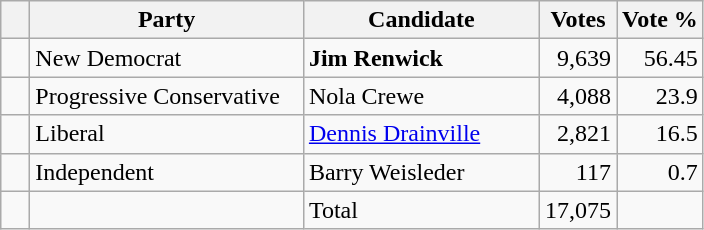<table class="wikitable">
<tr>
<th></th>
<th scope="col" width="175">Party</th>
<th scope="col" width="150">Candidate</th>
<th>Votes</th>
<th>Vote %</th>
</tr>
<tr>
<td>   </td>
<td>New Democrat</td>
<td><strong>Jim Renwick</strong></td>
<td align=right>9,639</td>
<td align=right>56.45</td>
</tr>
<tr |>
<td>   </td>
<td>Progressive Conservative</td>
<td>Nola Crewe</td>
<td align=right>4,088</td>
<td align=right>23.9</td>
</tr>
<tr |>
<td>   </td>
<td>Liberal</td>
<td><a href='#'>Dennis Drainville</a></td>
<td align=right>2,821</td>
<td align=right>16.5<br>
</td>
</tr>
<tr |>
<td>   </td>
<td>Independent</td>
<td>Barry Weisleder</td>
<td align=right>117</td>
<td align=right>0.7</td>
</tr>
<tr |>
<td></td>
<td></td>
<td>Total</td>
<td align=right>17,075</td>
<td></td>
</tr>
</table>
